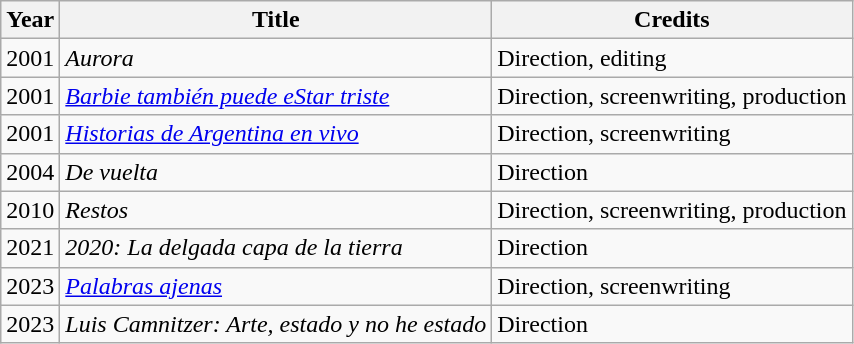<table class="wikitable sortable mw-collapsible">
<tr>
<th>Year</th>
<th>Title</th>
<th>Credits</th>
</tr>
<tr>
<td>2001</td>
<td><em>Aurora</em></td>
<td>Direction, editing</td>
</tr>
<tr>
<td>2001</td>
<td><em><a href='#'>Barbie también puede eStar triste</a></em></td>
<td>Direction, screenwriting, production</td>
</tr>
<tr>
<td>2001</td>
<td><em><a href='#'>Historias de Argentina en vivo</a></em></td>
<td>Direction, screenwriting</td>
</tr>
<tr>
<td>2004</td>
<td><em>De vuelta</em></td>
<td>Direction</td>
</tr>
<tr>
<td>2010</td>
<td><em>Restos</em></td>
<td>Direction, screenwriting, production</td>
</tr>
<tr>
<td>2021</td>
<td><em>2020: La delgada capa de la tierra</em></td>
<td>Direction</td>
</tr>
<tr>
<td>2023</td>
<td><em><a href='#'>Palabras ajenas</a></em></td>
<td>Direction, screenwriting</td>
</tr>
<tr>
<td>2023</td>
<td><em>Luis Camnitzer: Arte, estado y no he estado</em></td>
<td>Direction</td>
</tr>
</table>
